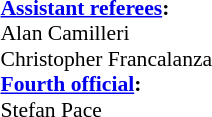<table width=100% style="font-size: 90%">
<tr>
<td style="width:40%; vertical-align:top;"><br><strong><a href='#'>Assistant referees</a>:</strong>
<br>Alan Camilleri
<br>Christopher Francalanza
<br><strong><a href='#'>Fourth official</a>:</strong>
<br>Stefan Pace</td>
</tr>
</table>
